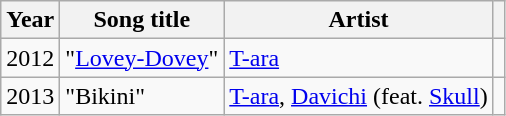<table class="wikitable">
<tr>
<th>Year</th>
<th>Song title</th>
<th>Artist</th>
<th></th>
</tr>
<tr>
<td>2012</td>
<td>"<a href='#'>Lovey-Dovey</a>"</td>
<td><a href='#'>T-ara</a></td>
<td></td>
</tr>
<tr>
<td>2013</td>
<td>"Bikini"</td>
<td><a href='#'>T-ara</a>, <a href='#'>Davichi</a> (feat. <a href='#'>Skull</a>)</td>
<td></td>
</tr>
</table>
